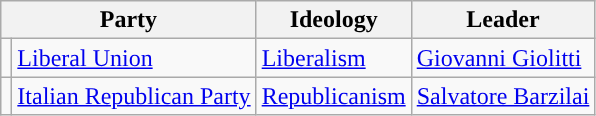<table class=wikitable style="font-size:100%">
<tr>
<th colspan=2>Party</th>
<th>Ideology</th>
<th>Leader</th>
</tr>
<tr>
<td style="color:inherit;background:"></td>
<td><a href='#'>Liberal Union</a></td>
<td><a href='#'>Liberalism</a></td>
<td><a href='#'>Giovanni Giolitti</a></td>
</tr>
<tr>
<td style="color:inherit;background:"></td>
<td><a href='#'>Italian Republican Party</a></td>
<td><a href='#'>Republicanism</a></td>
<td><a href='#'>Salvatore Barzilai</a></td>
</tr>
</table>
